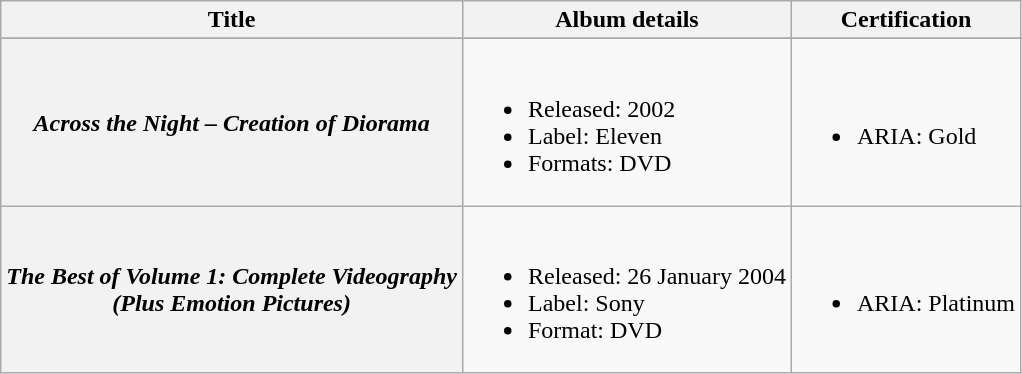<table class="wikitable plainrowheaders">
<tr>
<th scope="col">Title</th>
<th scope="col">Album details</th>
<th scope="col">Certification</th>
</tr>
<tr style=font-size:smaller;>
</tr>
<tr>
<th scope="row"><em>Across the Night – Creation of Diorama</em></th>
<td><br><ul><li>Released: 2002</li><li>Label: Eleven</li><li>Formats: DVD</li></ul></td>
<td><br><ul><li>ARIA: Gold</li></ul></td>
</tr>
<tr>
<th scope="row"><em>The Best of Volume 1: Complete Videography <br>(Plus Emotion Pictures)</em></th>
<td><br><ul><li>Released: 26 January 2004</li><li>Label: Sony</li><li>Format: DVD</li></ul></td>
<td><br><ul><li>ARIA: Platinum</li></ul></td>
</tr>
</table>
